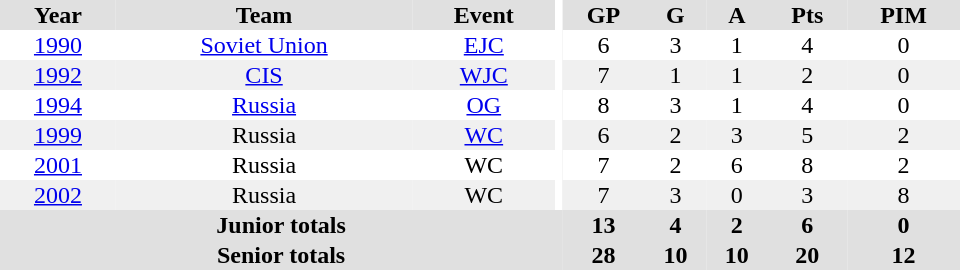<table border="0" cellpadding="1" cellspacing="0" ID="Table3" style="text-align:center; width:40em">
<tr bgcolor="#e0e0e0">
<th>Year</th>
<th>Team</th>
<th>Event</th>
<th rowspan="102" bgcolor="#ffffff"></th>
<th>GP</th>
<th>G</th>
<th>A</th>
<th>Pts</th>
<th>PIM</th>
</tr>
<tr>
<td><a href='#'>1990</a></td>
<td><a href='#'>Soviet Union</a></td>
<td><a href='#'>EJC</a></td>
<td>6</td>
<td>3</td>
<td>1</td>
<td>4</td>
<td>0</td>
</tr>
<tr bgcolor="#f0f0f0">
<td><a href='#'>1992</a></td>
<td><a href='#'>CIS</a></td>
<td><a href='#'>WJC</a></td>
<td>7</td>
<td>1</td>
<td>1</td>
<td>2</td>
<td>0</td>
</tr>
<tr>
<td><a href='#'>1994</a></td>
<td><a href='#'>Russia</a></td>
<td><a href='#'>OG</a></td>
<td>8</td>
<td>3</td>
<td>1</td>
<td>4</td>
<td>0</td>
</tr>
<tr bgcolor="#f0f0f0">
<td><a href='#'>1999</a></td>
<td>Russia</td>
<td><a href='#'>WC</a></td>
<td>6</td>
<td>2</td>
<td>3</td>
<td>5</td>
<td>2</td>
</tr>
<tr>
<td><a href='#'>2001</a></td>
<td>Russia</td>
<td>WC</td>
<td>7</td>
<td>2</td>
<td>6</td>
<td>8</td>
<td>2</td>
</tr>
<tr bgcolor="#f0f0f0">
<td><a href='#'>2002</a></td>
<td>Russia</td>
<td>WC</td>
<td>7</td>
<td>3</td>
<td>0</td>
<td>3</td>
<td>8</td>
</tr>
<tr bgcolor="#e0e0e0">
<th colspan="4">Junior totals</th>
<th>13</th>
<th>4</th>
<th>2</th>
<th>6</th>
<th>0</th>
</tr>
<tr bgcolor="#e0e0e0">
<th colspan="4">Senior totals</th>
<th>28</th>
<th>10</th>
<th>10</th>
<th>20</th>
<th>12</th>
</tr>
</table>
